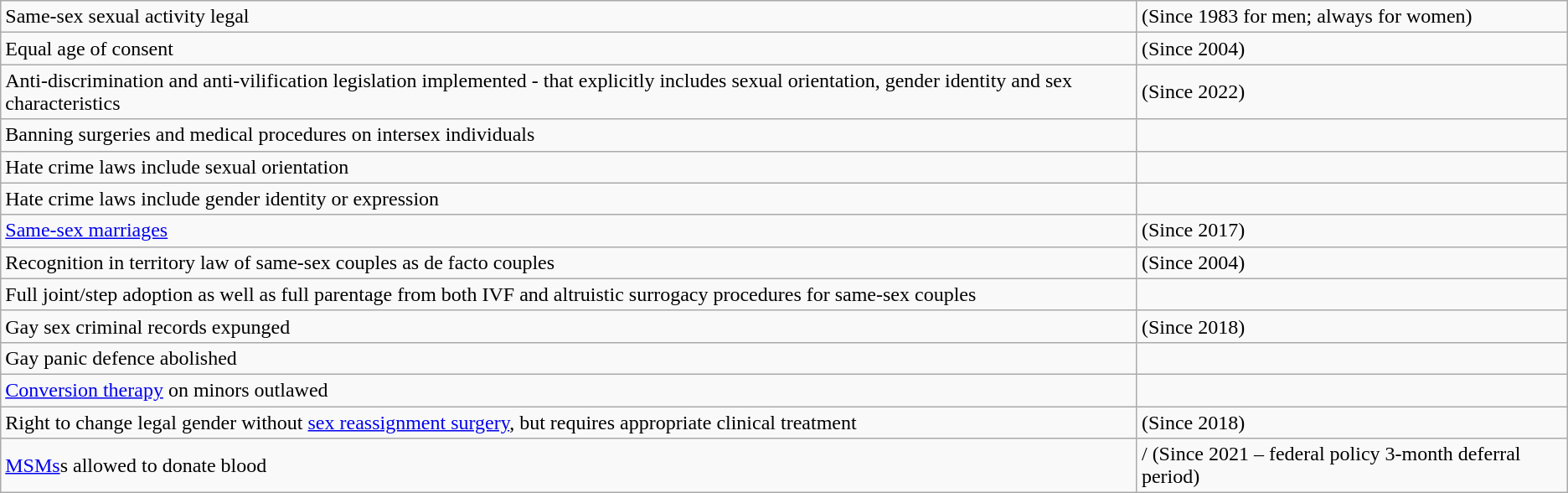<table class="wikitable">
<tr>
<td>Same-sex sexual activity legal</td>
<td> (Since 1983 for men; always for women)</td>
</tr>
<tr>
<td>Equal age of consent</td>
<td> (Since 2004)</td>
</tr>
<tr>
<td>Anti-discrimination and anti-vilification legislation implemented - that explicitly includes sexual orientation, gender identity and sex characteristics</td>
<td> (Since 2022)</td>
</tr>
<tr>
<td>Banning surgeries and medical procedures on intersex individuals</td>
<td></td>
</tr>
<tr>
<td>Hate crime laws include sexual orientation</td>
<td></td>
</tr>
<tr>
<td>Hate crime laws include gender identity or expression</td>
<td></td>
</tr>
<tr>
<td><a href='#'>Same-sex marriages</a></td>
<td> (Since 2017)</td>
</tr>
<tr>
<td>Recognition in territory law of same-sex couples as de facto couples</td>
<td> (Since 2004)</td>
</tr>
<tr>
<td>Full joint/step adoption as well as full parentage from both IVF and altruistic surrogacy procedures for same-sex couples</td>
<td></td>
</tr>
<tr>
<td>Gay sex criminal records expunged</td>
<td> (Since 2018)</td>
</tr>
<tr>
<td>Gay panic defence abolished</td>
<td></td>
</tr>
<tr>
<td><a href='#'>Conversion therapy</a> on minors outlawed</td>
<td></td>
</tr>
<tr>
<td>Right to change legal gender without <a href='#'>sex reassignment surgery</a>, but requires appropriate clinical treatment</td>
<td> (Since 2018)</td>
</tr>
<tr>
<td><a href='#'>MSMs</a>s allowed to donate blood</td>
<td>/ (Since 2021 – federal policy 3-month deferral period)</td>
</tr>
</table>
